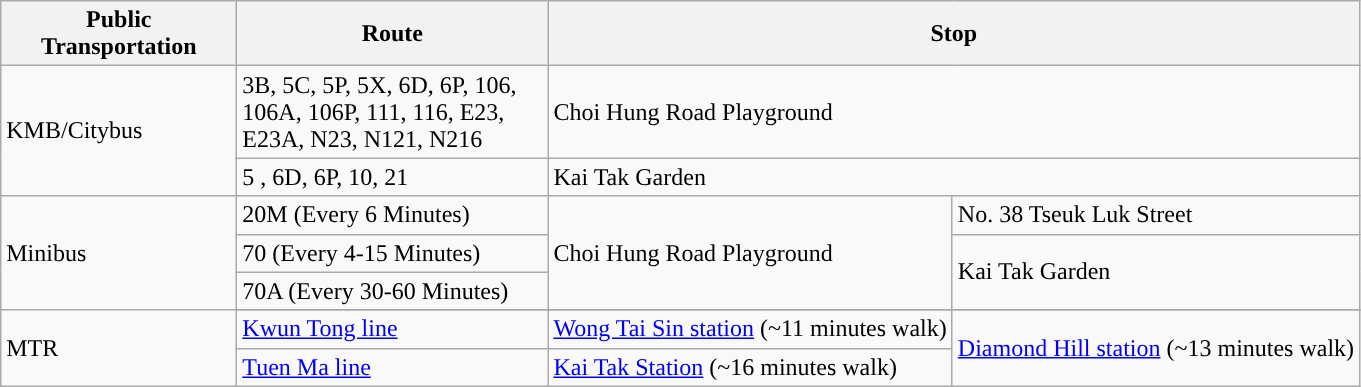<table class='wikitable mw-collapsible mw-collapsed"'>
<tr>
<th scope="col" style="width: 150px;">Public Transportation</th>
<th scope="col" style="width: 200px;">Route</th>
<th scope="col2" style="width: 100px;", colspan=2>Stop</th>
</tr>
<tr>
<td rowspan=2>KMB/Citybus</td>
<td>3B, 5C, 5P, 5X, 6D, 6P, 106, 106A, 106P, 111, 116, E23, E23A, N23, N121, N216</td>
<td colspan=2>Choi Hung Road Playground</td>
</tr>
<tr>
<td>5 , 6D, 6P, 10, 21</td>
<td colspan=2>Kai Tak Garden</td>
</tr>
<tr>
<td rowspan=3>Minibus</td>
<td rowspan=1>20M (Every 6 Minutes)</td>
<td rowspan=3, colspan=1>Choi Hung Road Playground</td>
<td colspan=2>No. 38 Tseuk Luk Street</td>
</tr>
<tr>
<td>70 (Every 4-15 Minutes)</td>
<td rowspan=2>Kai Tak Garden</td>
</tr>
<tr>
<td rowspan=1>70A (Every 30-60 Minutes)</td>
</tr>
<tr>
<td rowspan=3>MTR</td>
</tr>
<tr>
<td><a href='#'>Kwun Tong line</a></td>
<td><a href='#'>Wong Tai Sin station</a> (~11 minutes walk)</td>
<td rowspan=2><a href='#'>Diamond Hill station</a> (~13 minutes walk)</td>
</tr>
<tr>
<td><a href='#'>Tuen Ma line</a></td>
<td><a href='#'>Kai Tak Station</a> (~16 minutes walk)</td>
</tr>
</table>
